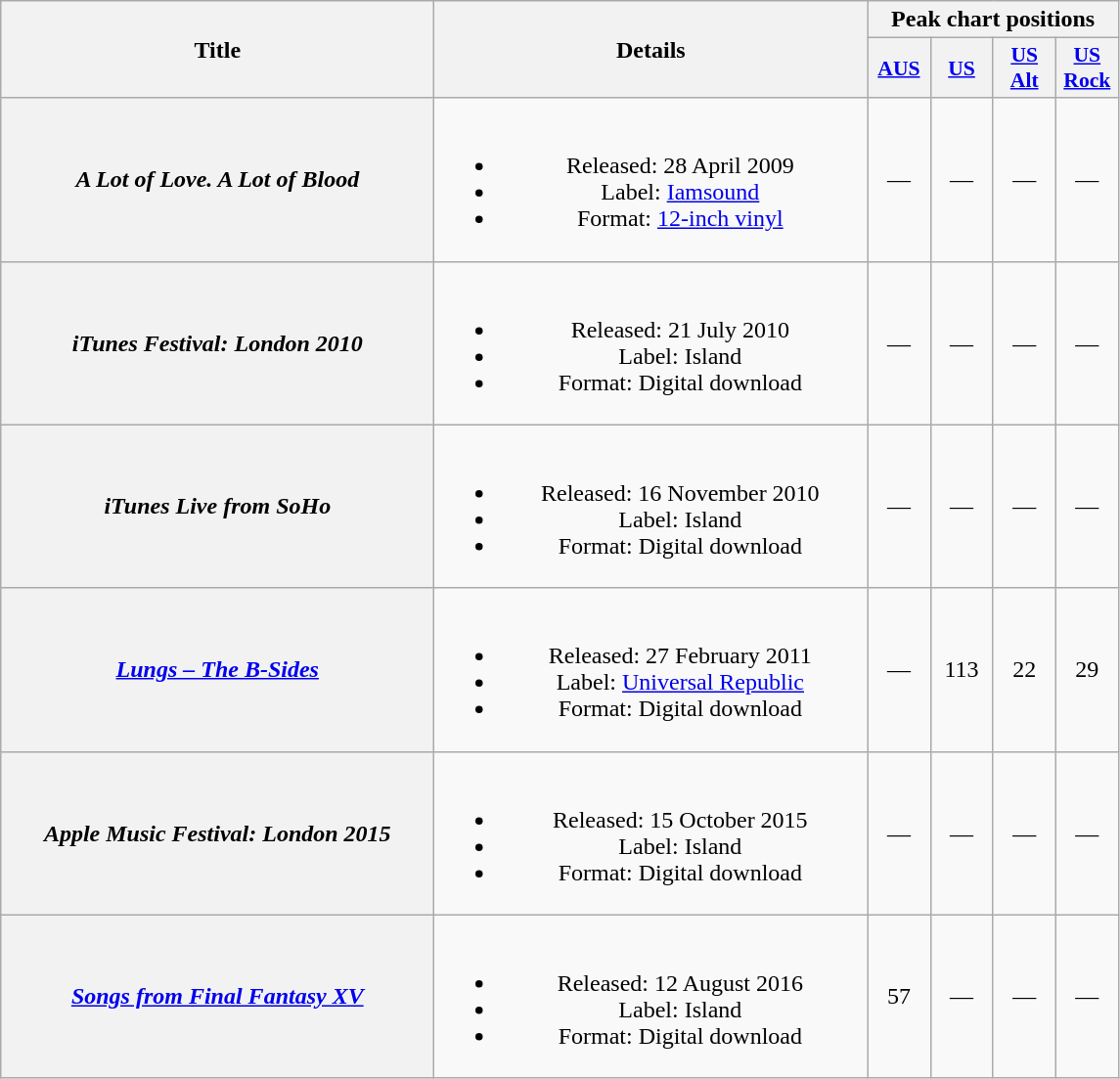<table class="wikitable plainrowheaders" style="text-align:center;">
<tr>
<th scope="col" rowspan="2" style="width:18em;">Title</th>
<th scope="col" rowspan="2" style="width:18em;">Details</th>
<th scope="col" colspan="4">Peak chart positions</th>
</tr>
<tr>
<th scope="col" style="width:2.5em;font-size:90%;"><a href='#'>AUS</a><br></th>
<th scope="col" style="width:2.5em;font-size:90%;"><a href='#'>US</a><br></th>
<th scope="col" style="width:2.5em;font-size:90%;"><a href='#'>US<br>Alt</a><br></th>
<th scope="col" style="width:2.5em;font-size:90%;"><a href='#'>US<br>Rock</a><br></th>
</tr>
<tr>
<th scope="row"><em>A Lot of Love. A Lot of Blood</em></th>
<td><br><ul><li>Released: 28 April 2009</li><li>Label: <a href='#'>Iamsound</a></li><li>Format: <a href='#'>12-inch vinyl</a></li></ul></td>
<td>—</td>
<td>—</td>
<td>—</td>
<td>—</td>
</tr>
<tr>
<th scope="row"><em>iTunes Festival: London 2010</em></th>
<td><br><ul><li>Released: 21 July 2010</li><li>Label: Island</li><li>Format: Digital download</li></ul></td>
<td>—</td>
<td>—</td>
<td>—</td>
<td>—</td>
</tr>
<tr>
<th scope="row"><em>iTunes Live from SoHo</em></th>
<td><br><ul><li>Released: 16 November 2010</li><li>Label: Island</li><li>Format: Digital download</li></ul></td>
<td>—</td>
<td>—</td>
<td>—</td>
<td>—</td>
</tr>
<tr>
<th scope="row"><em><a href='#'>Lungs – The B-Sides</a></em></th>
<td><br><ul><li>Released: 27 February 2011</li><li>Label: <a href='#'>Universal Republic</a></li><li>Format: Digital download</li></ul></td>
<td>—</td>
<td>113</td>
<td>22</td>
<td>29</td>
</tr>
<tr>
<th scope="row"><em>Apple Music Festival: London 2015</em></th>
<td><br><ul><li>Released: 15 October 2015</li><li>Label: Island</li><li>Format: Digital download</li></ul></td>
<td>—</td>
<td>—</td>
<td>—</td>
<td>—</td>
</tr>
<tr>
<th scope="row"><em><a href='#'>Songs from Final Fantasy XV</a></em></th>
<td><br><ul><li>Released: 12 August 2016</li><li>Label: Island</li><li>Format: Digital download</li></ul></td>
<td>57</td>
<td>—</td>
<td>—</td>
<td>—</td>
</tr>
</table>
